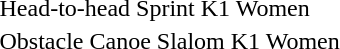<table>
<tr>
<td>Head-to-head Sprint K1 Women<br></td>
<td></td>
<td></td>
<td></td>
</tr>
<tr>
<td>Obstacle Canoe Slalom K1 Women<br></td>
<td></td>
<td></td>
<td></td>
</tr>
</table>
